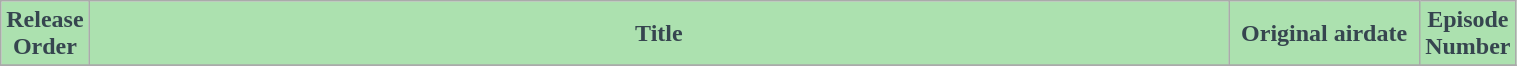<table class="wikitable plainrowheaders"  style="width:80%; margin-right:0;">
<tr>
<th style="width:25px; background:#ace1af; color:#36454f;">Release Order</th>
<th style="background:#ace1af; color:#36454f;">Title</th>
<th style="width:120px; background:#ace1af; color:#36454f;">Original airdate</th>
<th style="width:50px; background:#ace1af; color:#36454f;">Episode<br>Number</th>
</tr>
<tr>
</tr>
</table>
